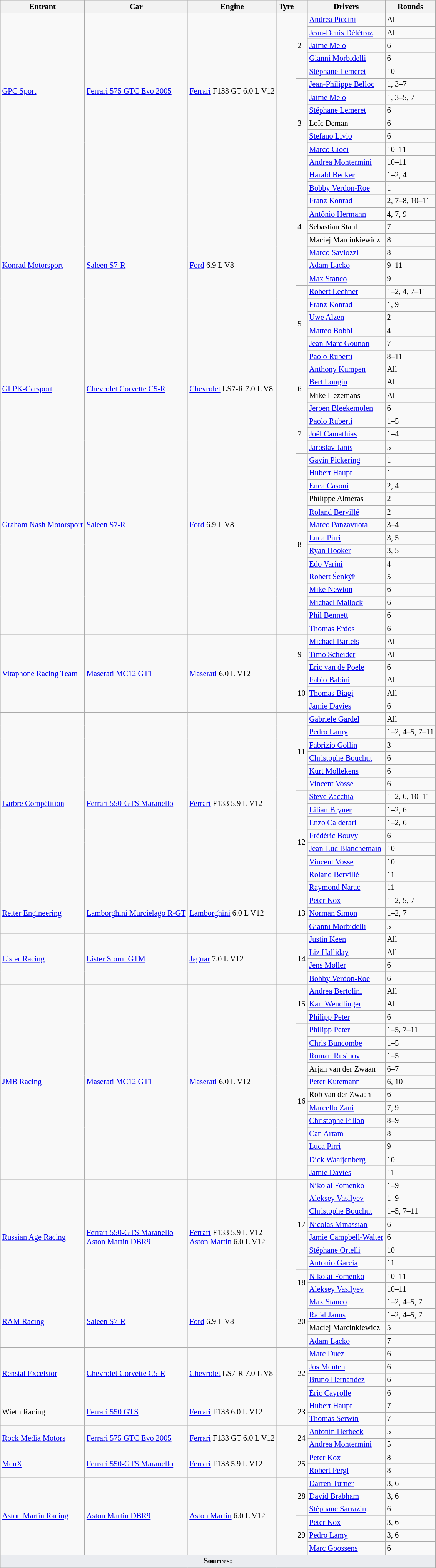<table class="wikitable" style="font-size: 85%">
<tr>
<th>Entrant</th>
<th>Car</th>
<th>Engine</th>
<th>Tyre</th>
<th></th>
<th>Drivers</th>
<th>Rounds</th>
</tr>
<tr>
<td rowspan=12> <a href='#'>GPC Sport</a></td>
<td rowspan=12><a href='#'>Ferrari 575 GTC Evo 2005</a></td>
<td rowspan=12><a href='#'>Ferrari</a> F133 GT 6.0 L V12</td>
<td rowspan=12></td>
<td rowspan=5>2</td>
<td> <a href='#'>Andrea Piccini</a></td>
<td>All</td>
</tr>
<tr>
<td> <a href='#'>Jean-Denis Délétraz</a></td>
<td>All</td>
</tr>
<tr>
<td> <a href='#'>Jaime Melo</a></td>
<td>6</td>
</tr>
<tr>
<td> <a href='#'>Gianni Morbidelli</a></td>
<td>6</td>
</tr>
<tr>
<td> <a href='#'>Stéphane Lemeret</a></td>
<td>10</td>
</tr>
<tr>
<td rowspan=7>3</td>
<td> <a href='#'>Jean-Philippe Belloc</a></td>
<td>1, 3–7</td>
</tr>
<tr>
<td> <a href='#'>Jaime Melo</a></td>
<td>1, 3–5, 7</td>
</tr>
<tr>
<td> <a href='#'>Stéphane Lemeret</a></td>
<td>6</td>
</tr>
<tr>
<td> Loïc Deman</td>
<td>6</td>
</tr>
<tr>
<td> <a href='#'>Stefano Livio</a></td>
<td>6</td>
</tr>
<tr>
<td> <a href='#'>Marco Cioci</a></td>
<td>10–11</td>
</tr>
<tr>
<td> <a href='#'>Andrea Montermini</a></td>
<td>10–11</td>
</tr>
<tr>
<td rowspan=15> <a href='#'>Konrad Motorsport</a></td>
<td rowspan=15><a href='#'>Saleen S7-R</a></td>
<td rowspan=15><a href='#'>Ford</a> 6.9 L V8</td>
<td rowspan=15></td>
<td rowspan=9>4</td>
<td> <a href='#'>Harald Becker</a></td>
<td>1–2, 4</td>
</tr>
<tr>
<td> <a href='#'>Bobby Verdon-Roe</a></td>
<td>1</td>
</tr>
<tr>
<td> <a href='#'>Franz Konrad</a></td>
<td>2, 7–8, 10–11</td>
</tr>
<tr>
<td> <a href='#'>Antônio Hermann</a></td>
<td>4, 7, 9</td>
</tr>
<tr>
<td> Sebastian Stahl</td>
<td>7</td>
</tr>
<tr>
<td> Maciej Marcinkiewicz</td>
<td>8</td>
</tr>
<tr>
<td> <a href='#'>Marco Saviozzi</a></td>
<td>8</td>
</tr>
<tr>
<td> <a href='#'>Adam Lacko</a></td>
<td>9–11</td>
</tr>
<tr>
<td> <a href='#'>Max Stanco</a></td>
<td>9</td>
</tr>
<tr>
<td rowspan=6>5</td>
<td> <a href='#'>Robert Lechner</a></td>
<td>1–2, 4, 7–11</td>
</tr>
<tr>
<td> <a href='#'>Franz Konrad</a></td>
<td>1, 9</td>
</tr>
<tr>
<td> <a href='#'>Uwe Alzen</a></td>
<td>2</td>
</tr>
<tr>
<td> <a href='#'>Matteo Bobbi</a></td>
<td>4</td>
</tr>
<tr>
<td> <a href='#'>Jean-Marc Gounon</a></td>
<td>7</td>
</tr>
<tr>
<td> <a href='#'>Paolo Ruberti</a></td>
<td>8–11</td>
</tr>
<tr>
<td rowspan=4> <a href='#'>GLPK-Carsport</a></td>
<td rowspan=4><a href='#'>Chevrolet Corvette C5-R</a></td>
<td rowspan=4><a href='#'>Chevrolet</a> LS7-R 7.0 L V8</td>
<td rowspan=4></td>
<td rowspan=4>6</td>
<td> <a href='#'>Anthony Kumpen</a></td>
<td>All</td>
</tr>
<tr>
<td> <a href='#'>Bert Longin</a></td>
<td>All</td>
</tr>
<tr>
<td> Mike Hezemans</td>
<td>All</td>
</tr>
<tr>
<td> <a href='#'>Jeroen Bleekemolen</a></td>
<td>6</td>
</tr>
<tr>
<td rowspan=17> <a href='#'>Graham Nash Motorsport</a></td>
<td rowspan=17><a href='#'>Saleen S7-R</a></td>
<td rowspan=17><a href='#'>Ford</a> 6.9 L V8</td>
<td rowspan=17></td>
<td rowspan=3>7</td>
<td> <a href='#'>Paolo Ruberti</a></td>
<td>1–5</td>
</tr>
<tr>
<td> <a href='#'>Joël Camathias</a></td>
<td>1–4</td>
</tr>
<tr>
<td> <a href='#'>Jaroslav Janis</a></td>
<td>5</td>
</tr>
<tr>
<td rowspan=14>8</td>
<td> <a href='#'>Gavin Pickering</a></td>
<td>1</td>
</tr>
<tr>
<td> <a href='#'>Hubert Haupt</a></td>
<td>1</td>
</tr>
<tr>
<td> <a href='#'>Enea Casoni</a></td>
<td>2, 4</td>
</tr>
<tr>
<td> Philippe Almèras</td>
<td>2</td>
</tr>
<tr>
<td> <a href='#'>Roland Bervillé</a></td>
<td>2</td>
</tr>
<tr>
<td> <a href='#'>Marco Panzavuota</a></td>
<td>3–4</td>
</tr>
<tr>
<td> <a href='#'>Luca Pirri</a></td>
<td>3, 5</td>
</tr>
<tr>
<td> <a href='#'>Ryan Hooker</a></td>
<td>3, 5</td>
</tr>
<tr>
<td> <a href='#'>Edo Varini</a></td>
<td>4</td>
</tr>
<tr>
<td> <a href='#'>Robert Šenkýř</a></td>
<td>5</td>
</tr>
<tr>
<td> <a href='#'>Mike Newton</a></td>
<td>6</td>
</tr>
<tr>
<td> <a href='#'>Michael Mallock</a></td>
<td>6</td>
</tr>
<tr>
<td> <a href='#'>Phil Bennett</a></td>
<td>6</td>
</tr>
<tr>
<td> <a href='#'>Thomas Erdos</a></td>
<td>6</td>
</tr>
<tr>
<td rowspan=6> <a href='#'>Vitaphone Racing Team</a></td>
<td rowspan=6><a href='#'>Maserati MC12 GT1</a></td>
<td rowspan=6><a href='#'>Maserati</a> 6.0 L V12</td>
<td rowspan=6></td>
<td rowspan=3>9</td>
<td> <a href='#'>Michael Bartels</a></td>
<td>All</td>
</tr>
<tr>
<td> <a href='#'>Timo Scheider</a></td>
<td>All</td>
</tr>
<tr>
<td> <a href='#'>Eric van de Poele</a></td>
<td>6</td>
</tr>
<tr>
<td rowspan=3>10</td>
<td> <a href='#'>Fabio Babini</a></td>
<td>All</td>
</tr>
<tr>
<td> <a href='#'>Thomas Biagi</a></td>
<td>All</td>
</tr>
<tr>
<td> <a href='#'>Jamie Davies</a></td>
<td>6</td>
</tr>
<tr>
<td rowspan=14> <a href='#'>Larbre Compétition</a></td>
<td rowspan=14><a href='#'>Ferrari 550-GTS Maranello</a></td>
<td rowspan=14><a href='#'>Ferrari</a> F133 5.9 L V12</td>
<td rowspan=14></td>
<td rowspan=6>11</td>
<td> <a href='#'>Gabriele Gardel</a></td>
<td>All</td>
</tr>
<tr>
<td> <a href='#'>Pedro Lamy</a></td>
<td>1–2, 4–5, 7–11</td>
</tr>
<tr>
<td> <a href='#'>Fabrizio Gollin</a></td>
<td>3</td>
</tr>
<tr>
<td> <a href='#'>Christophe Bouchut</a></td>
<td>6</td>
</tr>
<tr>
<td> <a href='#'>Kurt Mollekens</a></td>
<td>6</td>
</tr>
<tr>
<td> <a href='#'>Vincent Vosse</a></td>
<td>6</td>
</tr>
<tr>
<td rowspan=8>12</td>
<td> <a href='#'>Steve Zacchia</a></td>
<td>1–2, 6, 10–11</td>
</tr>
<tr>
<td> <a href='#'>Lilian Bryner</a></td>
<td>1–2, 6</td>
</tr>
<tr>
<td> <a href='#'>Enzo Calderari</a></td>
<td>1–2, 6</td>
</tr>
<tr>
<td> <a href='#'>Frédéric Bouvy</a></td>
<td>6</td>
</tr>
<tr>
<td> <a href='#'>Jean-Luc Blanchemain</a></td>
<td>10</td>
</tr>
<tr>
<td> <a href='#'>Vincent Vosse</a></td>
<td>10</td>
</tr>
<tr>
<td> <a href='#'>Roland Bervillé</a></td>
<td>11</td>
</tr>
<tr>
<td> <a href='#'>Raymond Narac</a></td>
<td>11</td>
</tr>
<tr>
<td rowspan=3> <a href='#'>Reiter Engineering</a></td>
<td rowspan=3><a href='#'>Lamborghini Murcielago R-GT</a></td>
<td rowspan=3><a href='#'>Lamborghini</a> 6.0 L V12</td>
<td rowspan=3></td>
<td rowspan=3>13</td>
<td> <a href='#'>Peter Kox</a></td>
<td>1–2, 5, 7</td>
</tr>
<tr>
<td> <a href='#'>Norman Simon</a></td>
<td>1–2, 7</td>
</tr>
<tr>
<td> <a href='#'>Gianni Morbidelli</a></td>
<td>5</td>
</tr>
<tr>
<td rowspan=4> <a href='#'>Lister Racing</a></td>
<td rowspan=4><a href='#'>Lister Storm GTM</a></td>
<td rowspan=4><a href='#'>Jaguar</a> 7.0 L V12</td>
<td rowspan=4></td>
<td rowspan=4>14</td>
<td> <a href='#'>Justin Keen</a></td>
<td>All</td>
</tr>
<tr>
<td> <a href='#'>Liz Halliday</a></td>
<td>All</td>
</tr>
<tr>
<td> <a href='#'>Jens Møller</a></td>
<td>6</td>
</tr>
<tr>
<td> <a href='#'>Bobby Verdon-Roe</a></td>
<td>6</td>
</tr>
<tr>
<td rowspan=15> <a href='#'>JMB Racing</a></td>
<td rowspan=15><a href='#'>Maserati MC12 GT1</a></td>
<td rowspan=15><a href='#'>Maserati</a> 6.0 L V12</td>
<td rowspan=15></td>
<td rowspan=3>15</td>
<td> <a href='#'>Andrea Bertolini</a></td>
<td>All</td>
</tr>
<tr>
<td> <a href='#'>Karl Wendlinger</a></td>
<td>All</td>
</tr>
<tr>
<td> <a href='#'>Philipp Peter</a></td>
<td>6</td>
</tr>
<tr>
<td rowspan=12>16</td>
<td> <a href='#'>Philipp Peter</a></td>
<td>1–5, 7–11</td>
</tr>
<tr>
<td> <a href='#'>Chris Buncombe</a></td>
<td>1–5</td>
</tr>
<tr>
<td> <a href='#'>Roman Rusinov</a></td>
<td>1–5</td>
</tr>
<tr>
<td> Arjan van der Zwaan</td>
<td>6–7</td>
</tr>
<tr>
<td> <a href='#'>Peter Kutemann</a></td>
<td>6, 10</td>
</tr>
<tr>
<td> Rob van der Zwaan</td>
<td>6</td>
</tr>
<tr>
<td> <a href='#'>Marcello Zani</a></td>
<td>7, 9</td>
</tr>
<tr>
<td> <a href='#'>Christophe Pillon</a></td>
<td>8–9</td>
</tr>
<tr>
<td> <a href='#'>Can Artam</a></td>
<td>8</td>
</tr>
<tr>
<td> <a href='#'>Luca Pirri</a></td>
<td>9</td>
</tr>
<tr>
<td> <a href='#'>Dick Waaijenberg</a></td>
<td>10</td>
</tr>
<tr>
<td> <a href='#'>Jamie Davies</a></td>
<td>11</td>
</tr>
<tr>
<td rowspan=9> <a href='#'>Russian Age Racing</a></td>
<td rowspan=9><a href='#'>Ferrari 550-GTS Maranello</a><br><a href='#'>Aston Martin DBR9</a></td>
<td rowspan=9><a href='#'>Ferrari</a> F133 5.9 L V12<br><a href='#'>Aston Martin</a> 6.0 L V12</td>
<td rowspan=9></td>
<td rowspan=7>17</td>
<td> <a href='#'>Nikolai Fomenko</a></td>
<td>1–9</td>
</tr>
<tr>
<td> <a href='#'>Aleksey Vasilyev</a></td>
<td>1–9</td>
</tr>
<tr>
<td> <a href='#'>Christophe Bouchut</a></td>
<td>1–5, 7–11</td>
</tr>
<tr>
<td> <a href='#'>Nicolas Minassian</a></td>
<td>6</td>
</tr>
<tr>
<td> <a href='#'>Jamie Campbell-Walter</a></td>
<td>6</td>
</tr>
<tr>
<td> <a href='#'>Stéphane Ortelli</a></td>
<td>10</td>
</tr>
<tr>
<td> <a href='#'>Antonio García</a></td>
<td>11</td>
</tr>
<tr>
<td rowspan=2>18</td>
<td> <a href='#'>Nikolai Fomenko</a></td>
<td>10–11</td>
</tr>
<tr>
<td> <a href='#'>Aleksey Vasilyev</a></td>
<td>10–11</td>
</tr>
<tr>
<td rowspan=4> <a href='#'>RAM Racing</a></td>
<td rowspan=4><a href='#'>Saleen S7-R</a></td>
<td rowspan=4><a href='#'>Ford</a> 6.9 L V8</td>
<td rowspan=4></td>
<td rowspan=4>20</td>
<td> <a href='#'>Max Stanco</a></td>
<td>1–2, 4–5, 7</td>
</tr>
<tr>
<td> <a href='#'>Rafal Janus</a></td>
<td>1–2, 4–5, 7</td>
</tr>
<tr>
<td> Maciej Marcinkiewicz</td>
<td>5</td>
</tr>
<tr>
<td> <a href='#'>Adam Lacko</a></td>
<td>7</td>
</tr>
<tr>
<td rowspan=4> <a href='#'>Renstal Excelsior</a></td>
<td rowspan=4><a href='#'>Chevrolet Corvette C5-R</a></td>
<td rowspan=4><a href='#'>Chevrolet</a> LS7-R 7.0 L V8</td>
<td rowspan=4></td>
<td rowspan=4>22</td>
<td> <a href='#'>Marc Duez</a></td>
<td>6</td>
</tr>
<tr>
<td> <a href='#'>Jos Menten</a></td>
<td>6</td>
</tr>
<tr>
<td> <a href='#'>Bruno Hernandez</a></td>
<td>6</td>
</tr>
<tr>
<td> <a href='#'>Éric Cayrolle</a></td>
<td>6</td>
</tr>
<tr>
<td rowspan=2> Wieth Racing</td>
<td rowspan=2><a href='#'>Ferrari 550 GTS</a></td>
<td rowspan=2><a href='#'>Ferrari</a> F133 6.0 L V12</td>
<td rowspan=2></td>
<td rowspan=2>23</td>
<td> <a href='#'>Hubert Haupt</a></td>
<td>7</td>
</tr>
<tr>
<td> <a href='#'>Thomas Serwin</a></td>
<td>7</td>
</tr>
<tr>
<td rowspan=2> <a href='#'>Rock Media Motors</a></td>
<td rowspan=2><a href='#'>Ferrari 575 GTC Evo 2005</a></td>
<td rowspan=2><a href='#'>Ferrari</a> F133 GT 6.0 L V12</td>
<td rowspan=2></td>
<td rowspan=2>24</td>
<td> <a href='#'>Antonín Herbeck</a></td>
<td>5</td>
</tr>
<tr>
<td> <a href='#'>Andrea Montermini</a></td>
<td>5</td>
</tr>
<tr>
<td rowspan=2> <a href='#'>MenX</a></td>
<td rowspan=2><a href='#'>Ferrari 550-GTS Maranello</a></td>
<td rowspan=2><a href='#'>Ferrari</a> F133 5.9 L V12</td>
<td rowspan=2></td>
<td rowspan=2>25</td>
<td> <a href='#'>Peter Kox</a></td>
<td>8</td>
</tr>
<tr>
<td> <a href='#'>Robert Pergl</a></td>
<td>8</td>
</tr>
<tr>
<td rowspan=6> <a href='#'>Aston Martin Racing</a></td>
<td rowspan=6><a href='#'>Aston Martin DBR9</a></td>
<td rowspan=6><a href='#'>Aston Martin</a> 6.0 L V12</td>
<td rowspan=6></td>
<td rowspan=3>28</td>
<td> <a href='#'>Darren Turner</a></td>
<td>3, 6</td>
</tr>
<tr>
<td> <a href='#'>David Brabham</a></td>
<td>3, 6</td>
</tr>
<tr>
<td> <a href='#'>Stéphane Sarrazin</a></td>
<td>6</td>
</tr>
<tr>
<td rowspan=3>29</td>
<td> <a href='#'>Peter Kox</a></td>
<td>3, 6</td>
</tr>
<tr>
<td> <a href='#'>Pedro Lamy</a></td>
<td>3, 6</td>
</tr>
<tr>
<td> <a href='#'>Marc Goossens</a></td>
<td>6</td>
</tr>
<tr class="sortbottom">
<td colspan="7" style="background-color:#EAECF0;text-align:center"><strong>Sources:</strong></td>
</tr>
</table>
